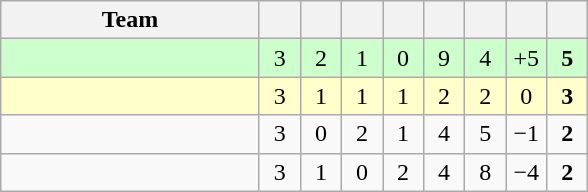<table class="wikitable" style="text-align:center">
<tr>
<th width=165>Team</th>
<th width=20></th>
<th width=20></th>
<th width=20></th>
<th width=20></th>
<th width=20></th>
<th width=20></th>
<th width=20></th>
<th width=20></th>
</tr>
<tr style="background:#cfc;">
<td align="left"></td>
<td>3</td>
<td>2</td>
<td>1</td>
<td>0</td>
<td>9</td>
<td>4</td>
<td>+5</td>
<td><strong>5</strong></td>
</tr>
<tr style="background:#ffc;">
<td align="left"></td>
<td>3</td>
<td>1</td>
<td>1</td>
<td>1</td>
<td>2</td>
<td>2</td>
<td>0</td>
<td><strong>3</strong></td>
</tr>
<tr>
<td align="left"></td>
<td>3</td>
<td>0</td>
<td>2</td>
<td>1</td>
<td>4</td>
<td>5</td>
<td>−1</td>
<td><strong>2</strong></td>
</tr>
<tr>
<td align="left"></td>
<td>3</td>
<td>1</td>
<td>0</td>
<td>2</td>
<td>4</td>
<td>8</td>
<td>−4</td>
<td><strong>2</strong></td>
</tr>
</table>
